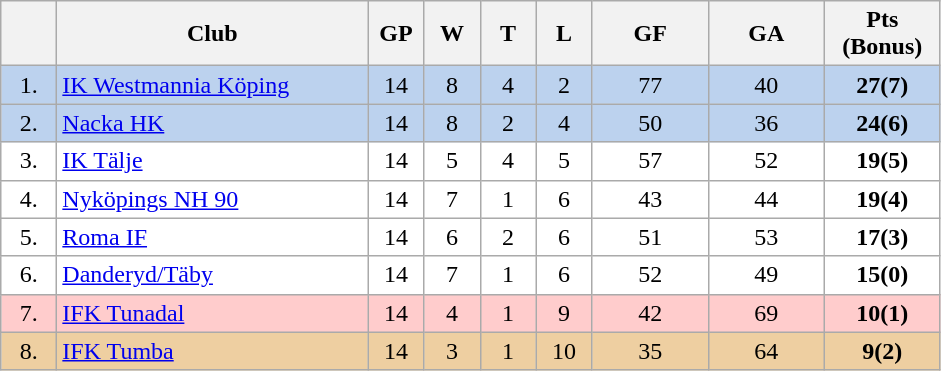<table class="wikitable">
<tr>
<th width="30"></th>
<th width="200">Club</th>
<th width="30">GP</th>
<th width="30">W</th>
<th width="30">T</th>
<th width="30">L</th>
<th width="70">GF</th>
<th width="70">GA</th>
<th width="70">Pts (Bonus)</th>
</tr>
<tr bgcolor="#BCD2EE" align="center">
<td>1.</td>
<td align="left"><a href='#'>IK Westmannia Köping</a></td>
<td>14</td>
<td>8</td>
<td>4</td>
<td>2</td>
<td>77</td>
<td>40</td>
<td><strong>27(7)</strong></td>
</tr>
<tr bgcolor="#BCD2EE" align="center">
<td>2.</td>
<td align="left"><a href='#'>Nacka HK</a></td>
<td>14</td>
<td>8</td>
<td>2</td>
<td>4</td>
<td>50</td>
<td>36</td>
<td><strong>24(6)</strong></td>
</tr>
<tr bgcolor="#FFFFFF" align="center">
<td>3.</td>
<td align="left"><a href='#'>IK Tälje</a></td>
<td>14</td>
<td>5</td>
<td>4</td>
<td>5</td>
<td>57</td>
<td>52</td>
<td><strong>19(5)</strong></td>
</tr>
<tr bgcolor="#FFFFFF" align="center">
<td>4.</td>
<td align="left"><a href='#'>Nyköpings NH 90</a></td>
<td>14</td>
<td>7</td>
<td>1</td>
<td>6</td>
<td>43</td>
<td>44</td>
<td><strong>19(4)</strong></td>
</tr>
<tr bgcolor="#FFFFFF" align="center">
<td>5.</td>
<td align="left"><a href='#'>Roma IF</a></td>
<td>14</td>
<td>6</td>
<td>2</td>
<td>6</td>
<td>51</td>
<td>53</td>
<td><strong>17(3)</strong></td>
</tr>
<tr bgcolor="#FFFFFF" align="center">
<td>6.</td>
<td align="left"><a href='#'>Danderyd/Täby</a></td>
<td>14</td>
<td>7</td>
<td>1</td>
<td>6</td>
<td>52</td>
<td>49</td>
<td><strong>15(0)</strong></td>
</tr>
<tr bgcolor="#FFCCCC" align="center">
<td>7.</td>
<td align="left"><a href='#'>IFK Tunadal</a></td>
<td>14</td>
<td>4</td>
<td>1</td>
<td>9</td>
<td>42</td>
<td>69</td>
<td><strong>10(1)</strong></td>
</tr>
<tr bgcolor="#EECFA1" align="center">
<td>8.</td>
<td align="left"><a href='#'>IFK Tumba</a></td>
<td>14</td>
<td>3</td>
<td>1</td>
<td>10</td>
<td>35</td>
<td>64</td>
<td><strong>9(2)</strong></td>
</tr>
</table>
